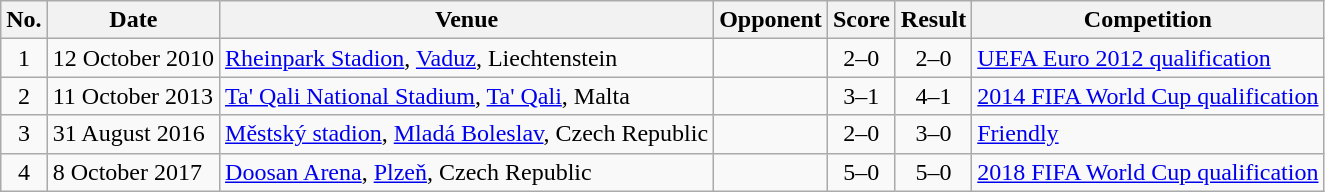<table class="wikitable sortable">
<tr>
<th scope="col">No.</th>
<th scope="col">Date</th>
<th scope="col">Venue</th>
<th scope="col">Opponent</th>
<th scope="col">Score</th>
<th scope="col">Result</th>
<th scope="col">Competition</th>
</tr>
<tr>
<td align="center">1</td>
<td>12 October 2010</td>
<td><a href='#'>Rheinpark Stadion</a>, <a href='#'>Vaduz</a>, Liechtenstein</td>
<td></td>
<td align="center">2–0</td>
<td align="center">2–0</td>
<td><a href='#'>UEFA Euro 2012 qualification</a></td>
</tr>
<tr>
<td align="center">2</td>
<td>11 October 2013</td>
<td><a href='#'>Ta' Qali National Stadium</a>, <a href='#'>Ta' Qali</a>, Malta</td>
<td></td>
<td align="center">3–1</td>
<td align="center">4–1</td>
<td><a href='#'>2014 FIFA World Cup qualification</a></td>
</tr>
<tr>
<td align="center">3</td>
<td>31 August 2016</td>
<td><a href='#'>Městský stadion</a>, <a href='#'>Mladá Boleslav</a>, Czech Republic</td>
<td></td>
<td align="center">2–0</td>
<td align="center">3–0</td>
<td><a href='#'>Friendly</a></td>
</tr>
<tr>
<td align="center">4</td>
<td>8 October 2017</td>
<td><a href='#'>Doosan Arena</a>, <a href='#'>Plzeň</a>, Czech Republic</td>
<td></td>
<td align="center">5–0</td>
<td align="center">5–0</td>
<td><a href='#'>2018 FIFA World Cup qualification</a></td>
</tr>
</table>
